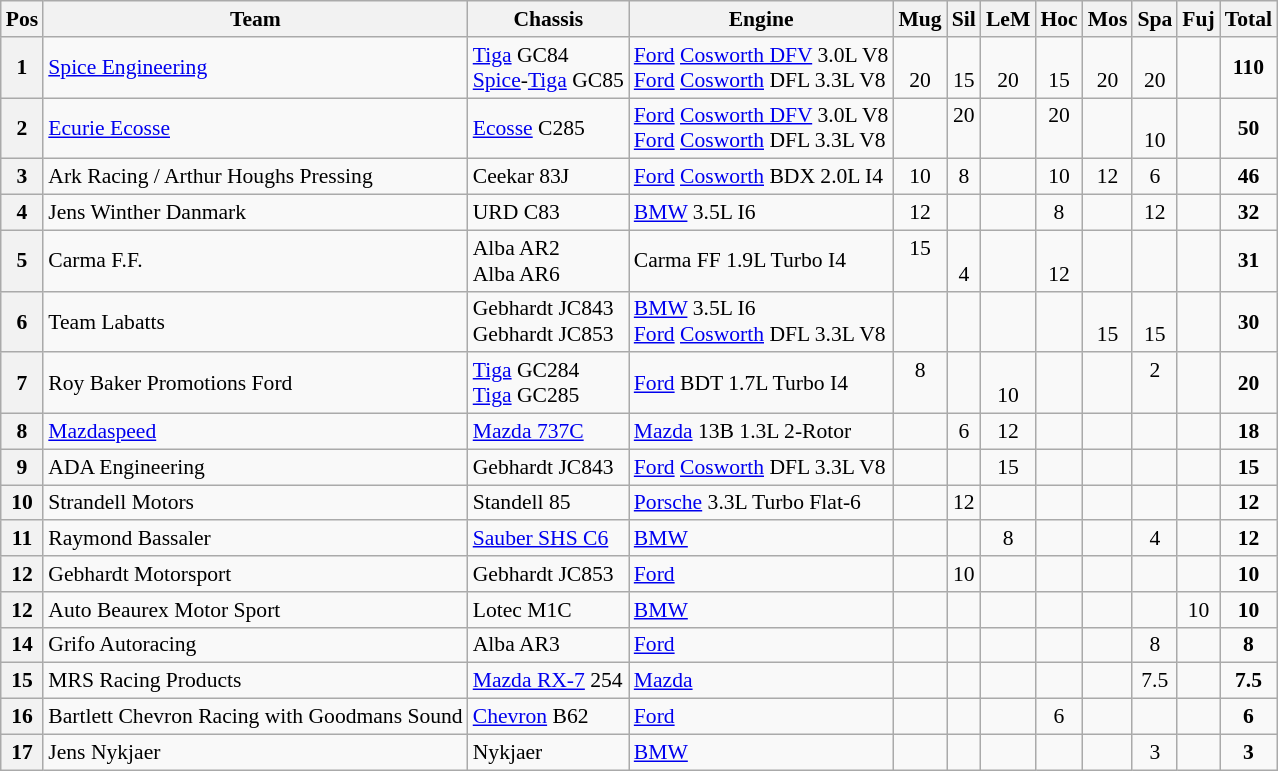<table class="wikitable" style="font-size: 90%;">
<tr>
<th>Pos</th>
<th>Team</th>
<th>Chassis</th>
<th>Engine</th>
<th>Mug</th>
<th>Sil</th>
<th>LeM</th>
<th>Hoc</th>
<th>Mos</th>
<th>Spa</th>
<th>Fuj</th>
<th>Total</th>
</tr>
<tr>
<th>1</th>
<td> <a href='#'>Spice Engineering</a></td>
<td><a href='#'>Tiga</a> GC84<br><a href='#'>Spice</a>-<a href='#'>Tiga</a> GC85</td>
<td><a href='#'>Ford</a> <a href='#'>Cosworth DFV</a> 3.0L V8<br><a href='#'>Ford</a> <a href='#'>Cosworth</a> DFL 3.3L V8</td>
<td align=center><br>20</td>
<td align=center><br>15</td>
<td align=center><br>20</td>
<td align=center><br>15</td>
<td align=center><br>20</td>
<td align=center><br>20</td>
<td></td>
<td align=center><strong>110</strong></td>
</tr>
<tr>
<th>2</th>
<td> <a href='#'>Ecurie Ecosse</a></td>
<td><a href='#'>Ecosse</a> C285</td>
<td><a href='#'>Ford</a> <a href='#'>Cosworth DFV</a> 3.0L V8<br><a href='#'>Ford</a> <a href='#'>Cosworth</a> DFL 3.3L V8</td>
<td></td>
<td align=center>20<br><br></td>
<td></td>
<td align=center>20<br><br></td>
<td></td>
<td align=center><br>10</td>
<td></td>
<td align=center><strong>50</strong></td>
</tr>
<tr>
<th>3</th>
<td> Ark Racing / Arthur Houghs Pressing</td>
<td>Ceekar 83J</td>
<td><a href='#'>Ford</a> <a href='#'>Cosworth</a> BDX 2.0L I4</td>
<td align=center>10</td>
<td align=center>8</td>
<td></td>
<td align=center>10</td>
<td align=center>12</td>
<td align=center>6</td>
<td></td>
<td align=center><strong>46</strong></td>
</tr>
<tr>
<th>4</th>
<td> Jens Winther Danmark</td>
<td>URD C83</td>
<td><a href='#'>BMW</a> 3.5L I6</td>
<td align=center>12</td>
<td></td>
<td></td>
<td align=center>8</td>
<td></td>
<td align=center>12</td>
<td></td>
<td align=center><strong>32</strong></td>
</tr>
<tr>
<th>5</th>
<td> Carma F.F.</td>
<td>Alba AR2<br>Alba AR6</td>
<td>Carma FF 1.9L Turbo I4</td>
<td align=center>15<br><br></td>
<td align=center><br>4</td>
<td></td>
<td align=center><br>12</td>
<td></td>
<td></td>
<td></td>
<td align=center><strong>31</strong></td>
</tr>
<tr>
<th>6</th>
<td> Team Labatts</td>
<td>Gebhardt JC843<br>Gebhardt JC853</td>
<td><a href='#'>BMW</a> 3.5L I6<br><a href='#'>Ford</a> <a href='#'>Cosworth</a> DFL 3.3L V8</td>
<td></td>
<td></td>
<td></td>
<td></td>
<td align=center><br>15</td>
<td align=center><br>15</td>
<td></td>
<td align=center><strong>30</strong></td>
</tr>
<tr>
<th>7</th>
<td> Roy Baker Promotions Ford</td>
<td><a href='#'>Tiga</a> GC284<br><a href='#'>Tiga</a> GC285</td>
<td><a href='#'>Ford</a> BDT 1.7L Turbo I4</td>
<td align=center>8<br><br></td>
<td></td>
<td align=center><br>10</td>
<td></td>
<td></td>
<td align=center>2<br><br></td>
<td></td>
<td align=center><strong>20</strong></td>
</tr>
<tr>
<th>8</th>
<td> <a href='#'>Mazdaspeed</a></td>
<td><a href='#'>Mazda 737C</a></td>
<td><a href='#'>Mazda</a> 13B 1.3L 2-Rotor</td>
<td></td>
<td align=center>6</td>
<td align=center>12</td>
<td></td>
<td></td>
<td></td>
<td></td>
<td align=center><strong>18</strong></td>
</tr>
<tr>
<th>9</th>
<td> ADA Engineering</td>
<td>Gebhardt JC843</td>
<td><a href='#'>Ford</a> <a href='#'>Cosworth</a> DFL 3.3L V8</td>
<td></td>
<td></td>
<td align=center>15</td>
<td></td>
<td></td>
<td></td>
<td></td>
<td align=center><strong>15</strong></td>
</tr>
<tr>
<th>10</th>
<td> Strandell Motors</td>
<td>Standell 85</td>
<td><a href='#'>Porsche</a> 3.3L Turbo Flat-6</td>
<td></td>
<td align=center>12</td>
<td></td>
<td></td>
<td></td>
<td></td>
<td></td>
<td align=center><strong>12</strong></td>
</tr>
<tr>
<th>11</th>
<td>Raymond Bassaler</td>
<td><a href='#'>Sauber SHS C6</a></td>
<td><a href='#'>BMW</a></td>
<td></td>
<td></td>
<td align=center>8</td>
<td></td>
<td></td>
<td align=center>4</td>
<td></td>
<td align=center><strong>12</strong></td>
</tr>
<tr>
<th>12</th>
<td>Gebhardt Motorsport</td>
<td>Gebhardt JC853</td>
<td><a href='#'>Ford</a></td>
<td></td>
<td align=center>10</td>
<td></td>
<td></td>
<td></td>
<td></td>
<td></td>
<td align=center><strong>10</strong></td>
</tr>
<tr>
<th>12</th>
<td>Auto Beaurex Motor Sport</td>
<td>Lotec M1C</td>
<td><a href='#'>BMW</a></td>
<td></td>
<td></td>
<td></td>
<td></td>
<td></td>
<td></td>
<td align=center>10</td>
<td align=center><strong>10</strong></td>
</tr>
<tr>
<th>14</th>
<td>Grifo Autoracing</td>
<td>Alba AR3</td>
<td><a href='#'>Ford</a></td>
<td></td>
<td></td>
<td></td>
<td></td>
<td></td>
<td align=center>8</td>
<td></td>
<td align=center><strong>8</strong></td>
</tr>
<tr>
<th>15</th>
<td>MRS Racing Products</td>
<td><a href='#'>Mazda RX-7</a> 254</td>
<td><a href='#'>Mazda</a></td>
<td></td>
<td></td>
<td></td>
<td></td>
<td></td>
<td align=center>7.5</td>
<td></td>
<td align=center><strong>7.5</strong></td>
</tr>
<tr>
<th>16</th>
<td>Bartlett Chevron Racing with Goodmans Sound</td>
<td><a href='#'>Chevron</a> B62</td>
<td><a href='#'>Ford</a></td>
<td></td>
<td></td>
<td></td>
<td align=center>6</td>
<td></td>
<td></td>
<td></td>
<td align=center><strong>6</strong></td>
</tr>
<tr>
<th>17</th>
<td>Jens Nykjaer</td>
<td>Nykjaer</td>
<td><a href='#'>BMW</a></td>
<td></td>
<td></td>
<td></td>
<td></td>
<td></td>
<td align=center>3</td>
<td></td>
<td align=center><strong>3</strong></td>
</tr>
</table>
